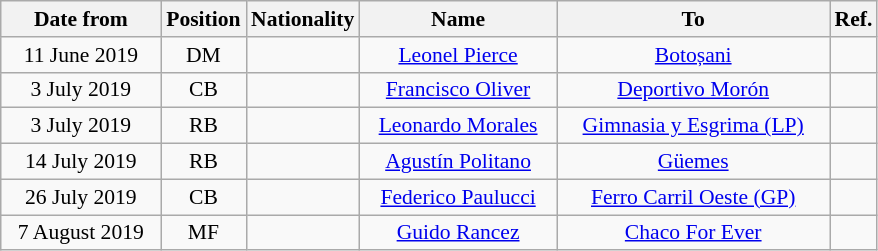<table class="wikitable" style="text-align:center; font-size:90%; ">
<tr>
<th style="background:#; color:#; width:100px;">Date from</th>
<th style="background:#; color:#; width:50px;">Position</th>
<th style="background:#; color:#; width:50px;">Nationality</th>
<th style="background:#; color:#; width:125px;">Name</th>
<th style="background:#; color:#; width:175px;">To</th>
<th style="background:#; color:#; width:25px;">Ref.</th>
</tr>
<tr>
<td>11 June 2019</td>
<td>DM</td>
<td></td>
<td><a href='#'>Leonel Pierce</a></td>
<td> <a href='#'>Botoșani</a></td>
<td></td>
</tr>
<tr>
<td>3 July 2019</td>
<td>CB</td>
<td></td>
<td><a href='#'>Francisco Oliver</a></td>
<td> <a href='#'>Deportivo Morón</a></td>
<td></td>
</tr>
<tr>
<td>3 July 2019</td>
<td>RB</td>
<td></td>
<td><a href='#'>Leonardo Morales</a></td>
<td> <a href='#'>Gimnasia y Esgrima (LP)</a></td>
<td></td>
</tr>
<tr>
<td>14 July 2019</td>
<td>RB</td>
<td></td>
<td><a href='#'>Agustín Politano</a></td>
<td> <a href='#'>Güemes</a></td>
<td></td>
</tr>
<tr>
<td>26 July 2019</td>
<td>CB</td>
<td></td>
<td><a href='#'>Federico Paulucci</a></td>
<td> <a href='#'>Ferro Carril Oeste (GP)</a></td>
<td></td>
</tr>
<tr>
<td>7 August 2019</td>
<td>MF</td>
<td></td>
<td><a href='#'>Guido Rancez</a></td>
<td> <a href='#'>Chaco For Ever</a></td>
<td></td>
</tr>
</table>
